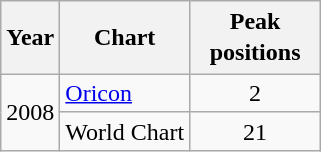<table class="wikitable">
<tr>
<th>Year</th>
<th>Chart</th>
<th style="width:5em;line-height:1.3">Peak positions</th>
</tr>
<tr>
<td rowspan="2">2008</td>
<td><a href='#'>Oricon</a></td>
<td align="center">2</td>
</tr>
<tr>
<td>World Chart</td>
<td align="center">21</td>
</tr>
</table>
